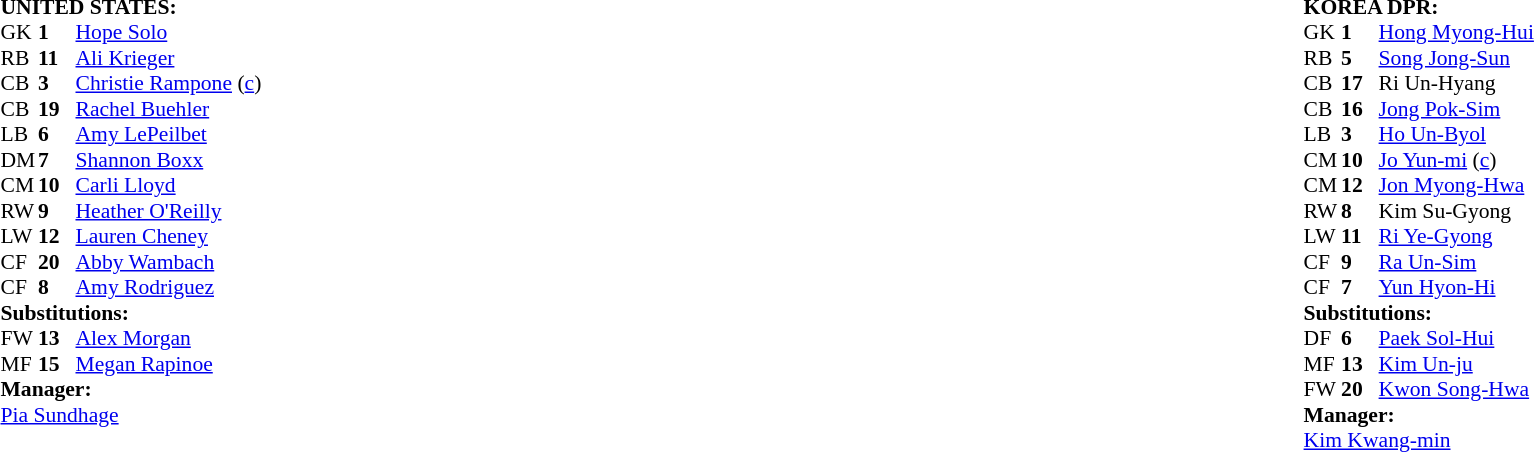<table width="100%">
<tr>
<td valign="top" width="50%"><br><table style="font-size: 90%" cellspacing="0" cellpadding="0">
<tr>
<td colspan=4><br><strong>UNITED STATES:</strong></td>
</tr>
<tr>
<th width="25"></th>
<th width="25"></th>
</tr>
<tr>
<td>GK</td>
<td><strong>1</strong></td>
<td><a href='#'>Hope Solo</a></td>
</tr>
<tr>
<td>RB</td>
<td><strong>11</strong></td>
<td><a href='#'>Ali Krieger</a></td>
</tr>
<tr>
<td>CB</td>
<td><strong>3</strong></td>
<td><a href='#'>Christie Rampone</a> (<a href='#'>c</a>)</td>
</tr>
<tr>
<td>CB</td>
<td><strong>19</strong></td>
<td><a href='#'>Rachel Buehler</a></td>
</tr>
<tr>
<td>LB</td>
<td><strong>6</strong></td>
<td><a href='#'>Amy LePeilbet</a></td>
</tr>
<tr>
<td>DM</td>
<td><strong>7</strong></td>
<td><a href='#'>Shannon Boxx</a></td>
</tr>
<tr>
<td>CM</td>
<td><strong>10</strong></td>
<td><a href='#'>Carli Lloyd</a></td>
</tr>
<tr>
<td>RW</td>
<td><strong>9</strong></td>
<td><a href='#'>Heather O'Reilly</a></td>
<td></td>
<td></td>
</tr>
<tr>
<td>LW</td>
<td><strong>12</strong></td>
<td><a href='#'>Lauren Cheney</a></td>
</tr>
<tr>
<td>CF</td>
<td><strong>20</strong></td>
<td><a href='#'>Abby Wambach</a></td>
</tr>
<tr>
<td>CF</td>
<td><strong>8</strong></td>
<td><a href='#'>Amy Rodriguez</a></td>
<td></td>
<td></td>
</tr>
<tr>
<td colspan=3><strong>Substitutions:</strong></td>
</tr>
<tr>
<td>FW</td>
<td><strong>13</strong></td>
<td><a href='#'>Alex Morgan</a></td>
<td></td>
<td></td>
</tr>
<tr>
<td>MF</td>
<td><strong>15</strong></td>
<td><a href='#'>Megan Rapinoe</a></td>
<td></td>
<td></td>
</tr>
<tr>
<td colspan=3><strong>Manager:</strong></td>
</tr>
<tr>
<td colspan=3> <a href='#'>Pia Sundhage</a></td>
</tr>
</table>
</td>
<td valign="top"></td>
<td valign="top" width="50%"><br><table style="font-size: 90%" cellspacing="0" cellpadding="0" align="center">
<tr>
<td colspan=4><br><strong>KOREA DPR:</strong></td>
</tr>
<tr>
<th width=25></th>
<th width=25></th>
</tr>
<tr>
<td>GK</td>
<td><strong>1</strong></td>
<td><a href='#'>Hong Myong-Hui</a></td>
</tr>
<tr>
<td>RB</td>
<td><strong>5</strong></td>
<td><a href='#'>Song Jong-Sun</a></td>
</tr>
<tr>
<td>CB</td>
<td><strong>17</strong></td>
<td>Ri Un-Hyang</td>
</tr>
<tr>
<td>CB</td>
<td><strong>16</strong></td>
<td><a href='#'>Jong Pok-Sim</a></td>
</tr>
<tr>
<td>LB</td>
<td><strong>3</strong></td>
<td><a href='#'>Ho Un-Byol</a></td>
<td></td>
<td></td>
</tr>
<tr>
<td>CM</td>
<td><strong>10</strong></td>
<td><a href='#'>Jo Yun-mi</a> (<a href='#'>c</a>)</td>
</tr>
<tr>
<td>CM</td>
<td><strong>12</strong></td>
<td><a href='#'>Jon Myong-Hwa</a></td>
<td></td>
<td></td>
</tr>
<tr>
<td>RW</td>
<td><strong>8</strong></td>
<td>Kim Su-Gyong</td>
</tr>
<tr>
<td>LW</td>
<td><strong>11</strong></td>
<td><a href='#'>Ri Ye-Gyong</a></td>
</tr>
<tr>
<td>CF</td>
<td><strong>9</strong></td>
<td><a href='#'>Ra Un-Sim</a></td>
</tr>
<tr>
<td>CF</td>
<td><strong>7</strong></td>
<td><a href='#'>Yun Hyon-Hi</a></td>
<td></td>
<td></td>
</tr>
<tr>
<td colspan=3><strong>Substitutions:</strong></td>
</tr>
<tr>
<td>DF</td>
<td><strong>6</strong></td>
<td><a href='#'>Paek Sol-Hui</a></td>
<td></td>
<td></td>
</tr>
<tr>
<td>MF</td>
<td><strong>13</strong></td>
<td><a href='#'>Kim Un-ju</a></td>
<td></td>
<td></td>
</tr>
<tr>
<td>FW</td>
<td><strong>20</strong></td>
<td><a href='#'>Kwon Song-Hwa</a></td>
<td></td>
<td></td>
</tr>
<tr>
<td colspan=3><strong>Manager:</strong></td>
</tr>
<tr>
<td colspan=3><a href='#'>Kim Kwang-min</a></td>
</tr>
</table>
</td>
</tr>
</table>
